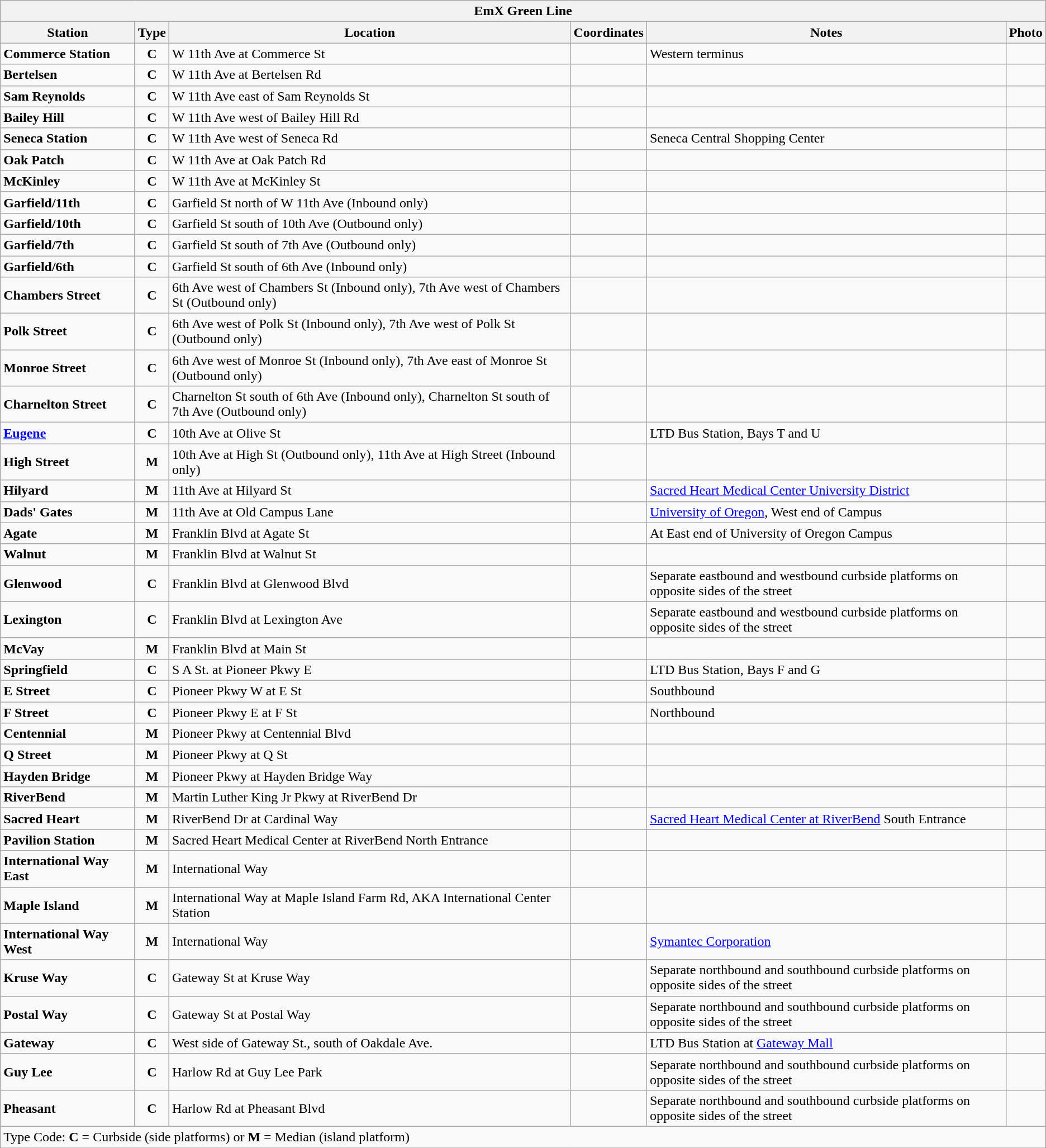<table class="wikitable">
<tr>
<th colspan="6">EmX Green Line</th>
</tr>
<tr>
<th>Station</th>
<th>Type</th>
<th>Location</th>
<th>Coordinates</th>
<th>Notes</th>
<th>Photo</th>
</tr>
<tr>
<td><strong>Commerce Station</strong></td>
<td style="text-align:center;"><strong>C</strong></td>
<td>W 11th Ave at Commerce St</td>
<td></td>
<td>Western terminus</td>
<td></td>
</tr>
<tr>
<td><strong>Bertelsen</strong></td>
<td style="text-align:center;"><strong>C</strong></td>
<td>W 11th Ave at Bertelsen Rd</td>
<td></td>
<td></td>
<td></td>
</tr>
<tr>
<td><strong>Sam Reynolds</strong></td>
<td style="text-align:center;"><strong>C</strong></td>
<td>W 11th Ave east of Sam Reynolds St</td>
<td></td>
<td></td>
<td></td>
</tr>
<tr>
<td><strong>Bailey Hill</strong></td>
<td style="text-align:center;"><strong>C</strong></td>
<td>W 11th Ave west of Bailey Hill Rd</td>
<td></td>
<td></td>
<td></td>
</tr>
<tr>
<td><strong>Seneca Station</strong></td>
<td style="text-align:center;"><strong>C</strong></td>
<td>W 11th Ave west of Seneca Rd</td>
<td></td>
<td>Seneca Central Shopping Center</td>
<td></td>
</tr>
<tr>
<td><strong>Oak Patch</strong></td>
<td style="text-align:center;"><strong>C</strong></td>
<td>W 11th Ave at Oak Patch Rd</td>
<td></td>
<td></td>
<td></td>
</tr>
<tr>
<td><strong>McKinley</strong></td>
<td style="text-align:center;"><strong>C</strong></td>
<td>W 11th Ave at McKinley St</td>
<td></td>
<td></td>
<td></td>
</tr>
<tr>
<td><strong>Garfield/11th</strong></td>
<td style="text-align:center;"><strong>C</strong></td>
<td>Garfield St north of W 11th Ave (Inbound only)</td>
<td></td>
<td></td>
<td></td>
</tr>
<tr>
<td><strong>Garfield/10th</strong></td>
<td style="text-align:center;"><strong>C</strong></td>
<td>Garfield St south of 10th Ave (Outbound only)</td>
<td></td>
<td></td>
<td></td>
</tr>
<tr>
<td><strong>Garfield/7th</strong></td>
<td style="text-align:center;"><strong>C</strong></td>
<td>Garfield St south of 7th Ave (Outbound only)</td>
<td></td>
<td></td>
<td></td>
</tr>
<tr>
<td><strong>Garfield/6th</strong></td>
<td style="text-align:center;"><strong>C</strong></td>
<td>Garfield St south of 6th Ave (Inbound only)</td>
<td></td>
<td></td>
<td></td>
</tr>
<tr>
<td><strong>Chambers Street</strong></td>
<td style="text-align:center;"><strong>C</strong></td>
<td>6th Ave west of Chambers St (Inbound only), 7th Ave west of Chambers St (Outbound only)</td>
<td></td>
<td></td>
<td></td>
</tr>
<tr>
<td><strong>Polk Street</strong></td>
<td style="text-align:center;"><strong>C</strong></td>
<td>6th Ave west of Polk St (Inbound only), 7th Ave west of Polk St (Outbound only)</td>
<td></td>
<td></td>
<td></td>
</tr>
<tr>
<td><strong>Monroe Street</strong></td>
<td style="text-align:center;"><strong>C</strong></td>
<td>6th Ave west of Monroe St (Inbound only), 7th Ave east of Monroe St (Outbound only)</td>
<td></td>
<td></td>
<td></td>
</tr>
<tr>
<td><strong>Charnelton Street</strong></td>
<td style="text-align:center;"><strong>C</strong></td>
<td>Charnelton St south of 6th Ave (Inbound only), Charnelton St south of 7th Ave (Outbound only)</td>
<td></td>
<td></td>
<td></td>
</tr>
<tr>
<td><strong><a href='#'>Eugene</a></strong></td>
<td style="text-align:center;"><strong>C</strong></td>
<td>10th Ave at Olive St</td>
<td></td>
<td>LTD Bus Station, Bays T and U</td>
<td></td>
</tr>
<tr>
<td><strong>High Street</strong></td>
<td style="text-align:center;"><strong>M</strong></td>
<td>10th Ave at High St (Outbound only), 11th Ave at High Street (Inbound only)</td>
<td></td>
<td></td>
<td></td>
</tr>
<tr>
<td><strong>Hilyard</strong></td>
<td style="text-align:center;"><strong>M</strong></td>
<td>11th Ave at Hilyard St</td>
<td></td>
<td><a href='#'>Sacred Heart Medical Center University District</a></td>
<td></td>
</tr>
<tr>
<td><strong>Dads' Gates</strong></td>
<td style="text-align:center;"><strong>M</strong></td>
<td>11th Ave at Old Campus Lane</td>
<td></td>
<td><a href='#'>University of Oregon</a>, West end of Campus</td>
<td></td>
</tr>
<tr>
<td><strong>Agate</strong></td>
<td style="text-align:center;"><strong>M</strong></td>
<td>Franklin Blvd at Agate St</td>
<td></td>
<td>At East end of University of Oregon Campus</td>
<td></td>
</tr>
<tr>
<td><strong>Walnut</strong></td>
<td style="text-align:center;"><strong>M</strong></td>
<td>Franklin Blvd at Walnut St</td>
<td></td>
<td></td>
<td></td>
</tr>
<tr>
<td><strong>Glenwood</strong></td>
<td style="text-align:center;"><strong>C</strong></td>
<td>Franklin Blvd at Glenwood Blvd</td>
<td></td>
<td>Separate eastbound and westbound curbside platforms on opposite sides of the street</td>
<td></td>
</tr>
<tr>
<td><strong>Lexington</strong></td>
<td style="text-align:center;"><strong>C</strong></td>
<td>Franklin Blvd at Lexington Ave</td>
<td></td>
<td>Separate eastbound and westbound curbside platforms on opposite sides of the street</td>
<td></td>
</tr>
<tr>
<td><strong>McVay</strong></td>
<td style="text-align:center;"><strong>M</strong></td>
<td>Franklin Blvd at Main St</td>
<td></td>
<td></td>
<td></td>
</tr>
<tr>
<td><strong>Springfield</strong></td>
<td style="text-align:center;"><strong>C</strong></td>
<td>S A St. at Pioneer Pkwy E</td>
<td></td>
<td>LTD Bus Station, Bays F and G</td>
<td></td>
</tr>
<tr>
<td><strong>E Street</strong></td>
<td style="text-align:center;"><strong>C</strong></td>
<td>Pioneer Pkwy W at E St</td>
<td></td>
<td>Southbound</td>
<td></td>
</tr>
<tr>
<td><strong>F Street</strong></td>
<td style="text-align:center;"><strong>C</strong></td>
<td>Pioneer Pkwy E at F St</td>
<td></td>
<td>Northbound</td>
<td></td>
</tr>
<tr>
<td><strong>Centennial</strong></td>
<td style="text-align:center;"><strong>M</strong></td>
<td>Pioneer Pkwy at Centennial Blvd</td>
<td></td>
<td></td>
<td></td>
</tr>
<tr>
<td><strong>Q Street</strong></td>
<td style="text-align:center;"><strong>M</strong></td>
<td>Pioneer Pkwy at Q St</td>
<td></td>
<td></td>
<td></td>
</tr>
<tr>
<td><strong>Hayden Bridge</strong></td>
<td style="text-align:center;"><strong>M</strong></td>
<td>Pioneer Pkwy at Hayden Bridge Way</td>
<td></td>
<td></td>
<td></td>
</tr>
<tr>
<td><strong>RiverBend</strong></td>
<td style="text-align:center;"><strong>M</strong></td>
<td>Martin Luther King Jr Pkwy at RiverBend Dr</td>
<td></td>
<td></td>
<td></td>
</tr>
<tr>
<td><strong>Sacred Heart</strong></td>
<td style="text-align:center;"><strong>M</strong></td>
<td>RiverBend Dr at Cardinal Way</td>
<td></td>
<td><a href='#'>Sacred Heart Medical Center at RiverBend</a> South Entrance</td>
<td></td>
</tr>
<tr>
<td><strong>Pavilion Station</strong></td>
<td style="text-align:center;"><strong>M</strong></td>
<td>Sacred Heart Medical Center at RiverBend North Entrance</td>
<td></td>
<td></td>
</tr>
<tr>
<td><strong>International Way East</strong></td>
<td style="text-align:center;"><strong>M</strong></td>
<td>International Way</td>
<td></td>
<td></td>
<td></td>
</tr>
<tr>
<td><strong>Maple Island</strong></td>
<td style="text-align:center;"><strong>M</strong></td>
<td>International Way at Maple Island Farm Rd, AKA International Center Station</td>
<td></td>
<td></td>
<td></td>
</tr>
<tr>
<td><strong>International Way West</strong></td>
<td style="text-align:center;"><strong>M</strong></td>
<td>International Way</td>
<td></td>
<td><a href='#'>Symantec Corporation</a></td>
<td></td>
</tr>
<tr>
<td><strong>Kruse Way</strong></td>
<td style="text-align:center;"><strong>C</strong></td>
<td>Gateway St at Kruse Way</td>
<td></td>
<td>Separate northbound and southbound curbside platforms on opposite sides of the street</td>
<td></td>
</tr>
<tr>
<td><strong>Postal Way</strong></td>
<td style="text-align:center;"><strong>C</strong></td>
<td>Gateway St at Postal Way</td>
<td></td>
<td>Separate northbound and southbound curbside platforms on opposite sides of the street</td>
<td></td>
</tr>
<tr>
<td><strong>Gateway</strong></td>
<td style="text-align:center;"><strong>C</strong></td>
<td>West side of Gateway St., south of Oakdale Ave.</td>
<td></td>
<td>LTD Bus Station at <a href='#'>Gateway Mall</a></td>
<td></td>
</tr>
<tr>
<td><strong>Guy Lee</strong></td>
<td style="text-align:center;"><strong>C</strong></td>
<td>Harlow Rd at Guy Lee Park</td>
<td></td>
<td>Separate northbound and southbound curbside platforms on opposite sides of the street</td>
<td></td>
</tr>
<tr>
<td><strong>Pheasant</strong></td>
<td style="text-align:center;"><strong>C</strong></td>
<td>Harlow Rd at Pheasant Blvd</td>
<td></td>
<td>Separate northbound and southbound curbside platforms on opposite sides of the street</td>
<td></td>
</tr>
<tr>
<td colspan="6">Type Code: <strong>C</strong> = Curbside (side platforms) or <strong>M</strong> = Median (island platform)</td>
</tr>
<tr>
</tr>
</table>
